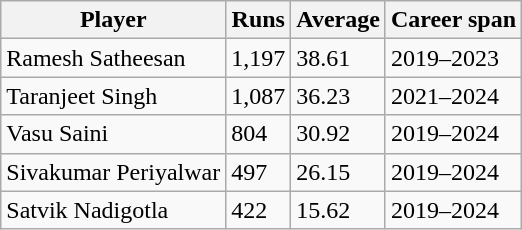<table class="wikitable">
<tr>
<th>Player</th>
<th>Runs</th>
<th>Average</th>
<th>Career span</th>
</tr>
<tr>
<td>Ramesh Satheesan</td>
<td>1,197</td>
<td>38.61</td>
<td>2019–2023</td>
</tr>
<tr>
<td>Taranjeet Singh</td>
<td>1,087</td>
<td>36.23</td>
<td>2021–2024</td>
</tr>
<tr>
<td>Vasu Saini</td>
<td>804</td>
<td>30.92</td>
<td>2019–2024</td>
</tr>
<tr>
<td>Sivakumar Periyalwar</td>
<td>497</td>
<td>26.15</td>
<td>2019–2024</td>
</tr>
<tr>
<td>Satvik Nadigotla</td>
<td>422</td>
<td>15.62</td>
<td>2019–2024</td>
</tr>
</table>
